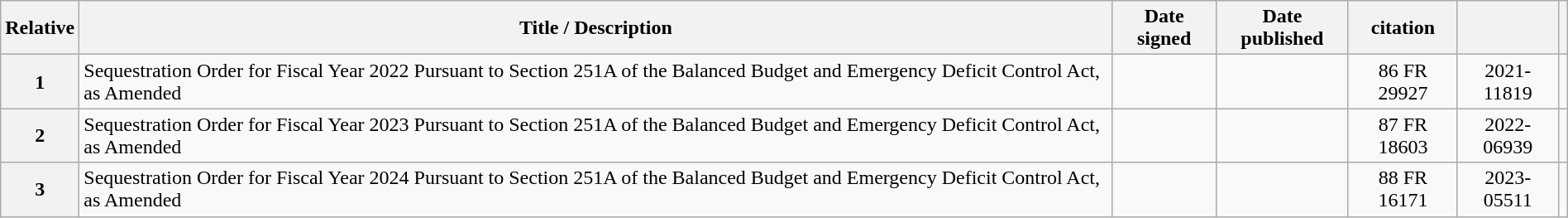<table class="wikitable sortable plainrowheaders" style="width:100%">
<tr style="text-align:center">
<th>Relative</th>
<th>Title / Description</th>
<th>Date signed</th>
<th>Date published</th>
<th>citation</th>
<th></th>
<th class="unsortable"></th>
</tr>
<tr style="text-align:center">
<th>1</th>
<td style="text-align:left">Sequestration Order for Fiscal Year 2022 Pursuant to Section 251A of the Balanced Budget and Emergency Deficit Control Act, as Amended</td>
<td></td>
<td></td>
<td>86 FR 29927</td>
<td>2021-11819</td>
<td></td>
</tr>
<tr style="text-align:center">
<th>2</th>
<td style="text-align:left">Sequestration Order for Fiscal Year 2023 Pursuant to Section 251A of the Balanced Budget and Emergency Deficit Control Act, as Amended</td>
<td></td>
<td></td>
<td>87 FR 18603</td>
<td>2022-06939</td>
<td></td>
</tr>
<tr style="text-align:center">
<th>3</th>
<td style="text-align:left">Sequestration Order for Fiscal Year 2024 Pursuant to Section 251A of the Balanced Budget and Emergency Deficit Control Act, as Amended</td>
<td></td>
<td></td>
<td>88 FR 16171</td>
<td>2023-05511</td>
<td></td>
</tr>
</table>
